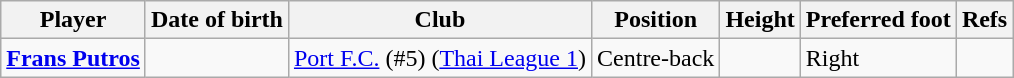<table class="wikitable sortable">
<tr>
<th>Player</th>
<th>Date of birth</th>
<th>Club</th>
<th>Position</th>
<th>Height</th>
<th>Preferred foot</th>
<th>Refs</th>
</tr>
<tr>
<td><strong><a href='#'>Frans Putros</a></strong></td>
<td></td>
<td><a href='#'>Port F.C.</a> (#5) (<a href='#'>Thai League 1</a>)</td>
<td>Centre-back</td>
<td></td>
<td>Right</td>
<td></td>
</tr>
</table>
